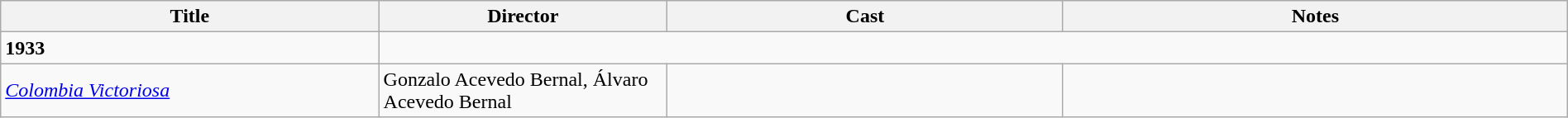<table class="wikitable" width= "100%">
<tr>
<th width=21%>Title</th>
<th width=16%>Director</th>
<th width=22%>Cast</th>
<th width=28%>Notes</th>
</tr>
<tr>
<td><strong>1933</strong></td>
</tr>
<tr>
<td><em><a href='#'>Colombia Victoriosa</a></em></td>
<td>Gonzalo Acevedo Bernal, Álvaro Acevedo Bernal</td>
<td></td>
<td></td>
</tr>
</table>
